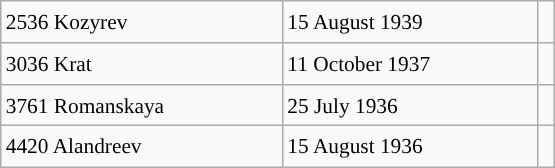<table class="wikitable" style="font-size: 89%; float: left; width: 26em; margin-right: 1em; height: 112px">
<tr>
<td>2536 Kozyrev</td>
<td>15 August 1939</td>
<td></td>
</tr>
<tr>
<td>3036 Krat</td>
<td>11 October 1937</td>
<td></td>
</tr>
<tr>
<td>3761 Romanskaya</td>
<td>25 July 1936</td>
<td></td>
</tr>
<tr>
<td>4420 Alandreev</td>
<td>15 August 1936</td>
<td></td>
</tr>
</table>
